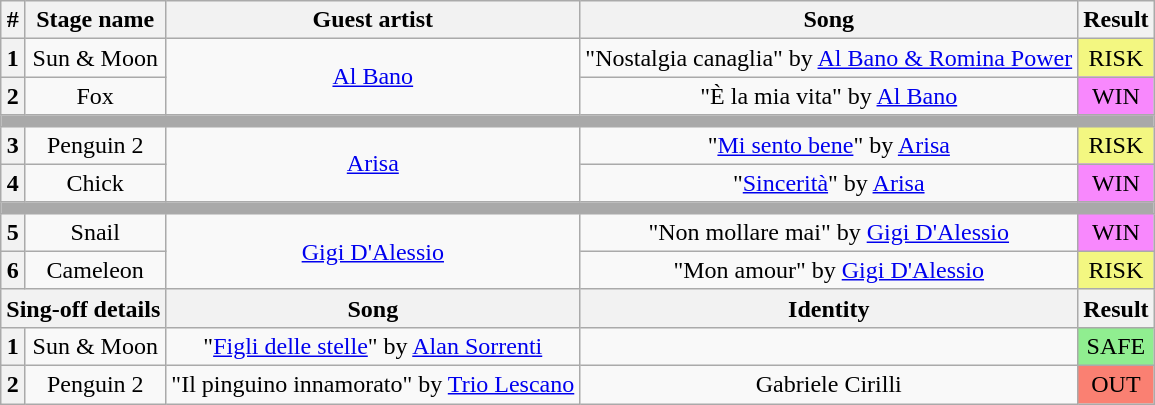<table class="wikitable plainrowheaders" style="text-align: center;">
<tr>
<th>#</th>
<th>Stage name</th>
<th>Guest artist</th>
<th>Song</th>
<th colspan=2>Result</th>
</tr>
<tr>
<th>1</th>
<td>Sun & Moon</td>
<td rowspan=2><a href='#'>Al Bano</a></td>
<td>"Nostalgia canaglia" by <a href='#'>Al Bano & Romina Power</a></td>
<td colspan="2" bgcolor="#F3F781">RISK</td>
</tr>
<tr>
<th>2</th>
<td>Fox</td>
<td>"È la mia vita" by <a href='#'>Al Bano</a></td>
<td colspan="2" bgcolor=#F888FD>WIN</td>
</tr>
<tr>
<td colspan="6" style="background:darkgray"></td>
</tr>
<tr>
<th>3</th>
<td>Penguin 2</td>
<td rowspan=2><a href='#'>Arisa</a></td>
<td>"<a href='#'>Mi sento bene</a>" by <a href='#'>Arisa</a></td>
<td colspan="2" bgcolor="#F3F781">RISK</td>
</tr>
<tr>
<th>4</th>
<td>Chick</td>
<td>"<a href='#'>Sincerità</a>" by <a href='#'>Arisa</a></td>
<td colspan="2" bgcolor=#F888FD>WIN</td>
</tr>
<tr>
<td colspan="6" style="background:darkgray"></td>
</tr>
<tr>
<th>5</th>
<td>Snail</td>
<td rowspan=2><a href='#'>Gigi D'Alessio</a></td>
<td>"Non mollare mai" by <a href='#'>Gigi D'Alessio</a></td>
<td colspan="2" bgcolor=#F888FD>WIN</td>
</tr>
<tr>
<th>6</th>
<td>Cameleon</td>
<td>"Mon amour" by <a href='#'>Gigi D'Alessio</a></td>
<td colspan="2" bgcolor="#F3F781">RISK</td>
</tr>
<tr>
<th colspan="2">Sing-off details</th>
<th>Song</th>
<th>Identity</th>
<th>Result</th>
</tr>
<tr>
<th>1</th>
<td>Sun & Moon</td>
<td>"<a href='#'>Figli delle stelle</a>" by <a href='#'>Alan Sorrenti</a></td>
<td></td>
<td bgcolor=lightgreen>SAFE</td>
</tr>
<tr>
<th>2</th>
<td>Penguin 2</td>
<td>"Il pinguino innamorato" by <a href='#'>Trio Lescano</a></td>
<td>Gabriele Cirilli</td>
<td bgcolor=salmon>OUT</td>
</tr>
</table>
